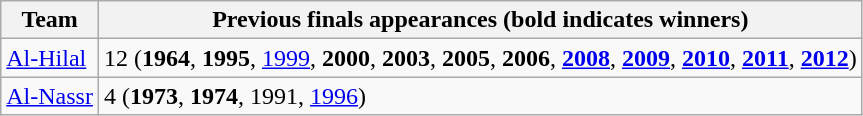<table class="wikitable">
<tr>
<th>Team</th>
<th>Previous finals appearances (bold indicates winners)</th>
</tr>
<tr>
<td><a href='#'>Al-Hilal</a></td>
<td>12 (<strong>1964</strong>, <strong>1995</strong>, <a href='#'>1999</a>, <strong>2000</strong>, <strong>2003</strong>, <strong>2005</strong>, <strong>2006</strong>, <strong><a href='#'>2008</a></strong>, <strong><a href='#'>2009</a></strong>, <strong><a href='#'>2010</a></strong>, <strong><a href='#'>2011</a></strong>, <strong><a href='#'>2012</a></strong>)</td>
</tr>
<tr>
<td><a href='#'>Al-Nassr</a></td>
<td>4 (<strong>1973</strong>, <strong>1974</strong>, 1991, <a href='#'>1996</a>)</td>
</tr>
</table>
